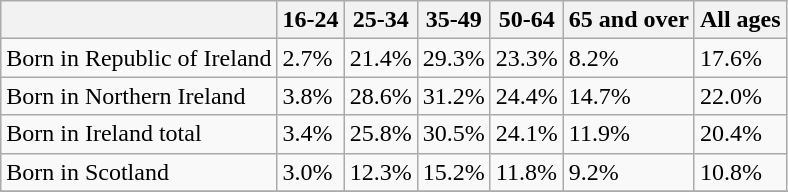<table class="wikitable">
<tr>
<th></th>
<th>16-24</th>
<th>25-34</th>
<th>35-49</th>
<th>50-64</th>
<th>65 and over</th>
<th>All ages</th>
</tr>
<tr>
<td>Born in Republic of Ireland</td>
<td>2.7%</td>
<td>21.4%</td>
<td>29.3%</td>
<td>23.3%</td>
<td>8.2%</td>
<td>17.6%</td>
</tr>
<tr>
<td>Born in Northern Ireland</td>
<td>3.8%</td>
<td>28.6%</td>
<td>31.2%</td>
<td>24.4%</td>
<td>14.7%</td>
<td>22.0%</td>
</tr>
<tr>
<td>Born in Ireland total</td>
<td>3.4%</td>
<td>25.8%</td>
<td>30.5%</td>
<td>24.1%</td>
<td>11.9%</td>
<td>20.4%</td>
</tr>
<tr>
<td>Born in Scotland</td>
<td>3.0%</td>
<td>12.3%</td>
<td>15.2%</td>
<td>11.8%</td>
<td>9.2%</td>
<td>10.8%</td>
</tr>
<tr>
</tr>
</table>
